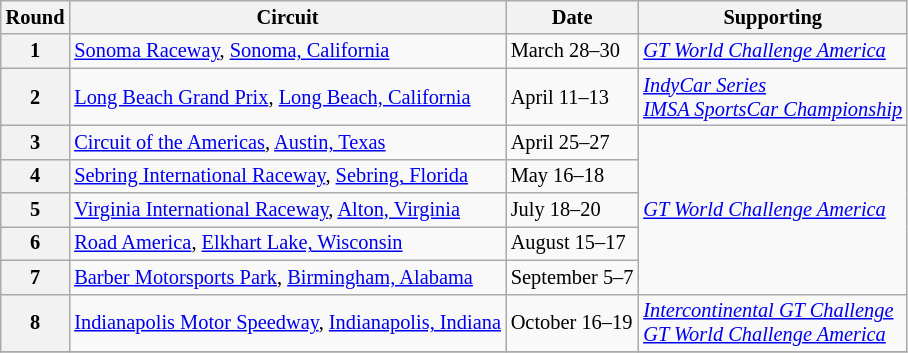<table class="wikitable" style="font-size:85%;">
<tr>
<th>Round</th>
<th>Circuit</th>
<th>Date</th>
<th>Supporting</th>
</tr>
<tr>
<th>1</th>
<td> <a href='#'>Sonoma Raceway</a>, <a href='#'>Sonoma, California</a></td>
<td>March 28–30</td>
<td><em><a href='#'>GT World Challenge America</a></em></td>
</tr>
<tr>
<th>2</th>
<td> <a href='#'>Long Beach Grand Prix</a>, <a href='#'>Long Beach, California</a></td>
<td>April 11–13</td>
<td><em><a href='#'>IndyCar Series</a></em><br><em><a href='#'>IMSA SportsCar Championship</a></em></td>
</tr>
<tr>
<th>3</th>
<td> <a href='#'>Circuit of the Americas</a>, <a href='#'>Austin, Texas</a></td>
<td>April 25–27</td>
<td rowspan="5"><em><a href='#'>GT World Challenge America</a></em></td>
</tr>
<tr>
<th>4</th>
<td> <a href='#'>Sebring International Raceway</a>, <a href='#'>Sebring, Florida</a></td>
<td>May 16–18</td>
</tr>
<tr>
<th>5</th>
<td> <a href='#'>Virginia International Raceway</a>, <a href='#'>Alton, Virginia</a></td>
<td>July 18–20</td>
</tr>
<tr>
<th>6</th>
<td> <a href='#'>Road America</a>, <a href='#'>Elkhart Lake, Wisconsin</a></td>
<td>August 15–17</td>
</tr>
<tr>
<th>7</th>
<td> <a href='#'>Barber Motorsports Park</a>, <a href='#'>Birmingham, Alabama</a></td>
<td>September 5–7</td>
</tr>
<tr>
<th>8</th>
<td> <a href='#'>Indianapolis Motor Speedway</a>, <a href='#'>Indianapolis, Indiana</a></td>
<td>October 16–19</td>
<td><em><a href='#'>Intercontinental GT Challenge</a></em><br><em><a href='#'>GT World Challenge America</a></em></td>
</tr>
<tr>
</tr>
</table>
